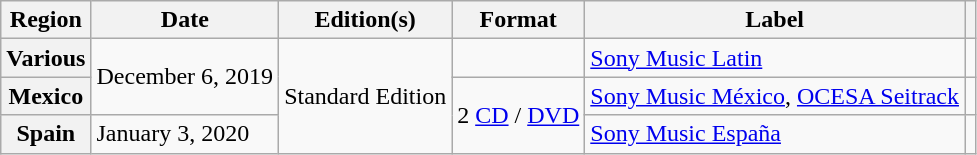<table class="wikitable plainrowheaders">
<tr>
<th scope="col">Region</th>
<th scope="col">Date</th>
<th scope="col">Edition(s)</th>
<th scope="col">Format</th>
<th scope="col">Label</th>
<th scope="col"></th>
</tr>
<tr>
<th scope="row">Various</th>
<td rowspan="2">December 6, 2019</td>
<td rowspan="3">Standard Edition</td>
<td rowspan="1"></td>
<td rowspan="1"><a href='#'>Sony Music Latin</a></td>
<td></td>
</tr>
<tr>
<th scope="row">Mexico</th>
<td rowspan="2">2 <a href='#'>CD</a> / <a href='#'>DVD</a></td>
<td rowspan="1"><a href='#'>Sony Music México</a>, <a href='#'>OCESA Seitrack</a></td>
<td></td>
</tr>
<tr>
<th scope="row">Spain</th>
<td rowspan="1">January 3, 2020</td>
<td rowspan="1"><a href='#'>Sony Music España</a></td>
<td></td>
</tr>
</table>
